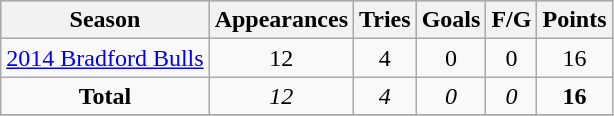<table class="wikitable" style="text-align:center;">
<tr bgcolor=#bdb76b>
<th>Season</th>
<th>Appearances</th>
<th>Tries</th>
<th>Goals</th>
<th>F/G</th>
<th>Points</th>
</tr>
<tr>
<td><a href='#'>2014 Bradford Bulls</a></td>
<td>12</td>
<td>4</td>
<td>0</td>
<td>0</td>
<td>16</td>
</tr>
<tr>
<td><strong>Total</strong></td>
<td><em>12</em></td>
<td><em>4</em></td>
<td><em>0</em></td>
<td><em>0</em></td>
<td><strong>16</strong></td>
</tr>
<tr>
</tr>
</table>
